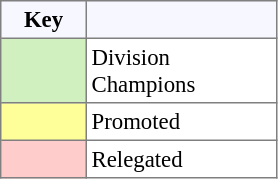<table bgcolor="#f7f8ff" cellpadding="3" cellspacing="0" border="1" style="font-size: 95%; border: gray solid 1px; border-collapse: collapse;text-align:center;">
<tr>
<th width=50>Key</th>
<th width=120></th>
</tr>
<tr>
<td style="background:#D0F0C0;" width="20"></td>
<td bgcolor="#ffffff" align="left">Division Champions</td>
</tr>
<tr>
<td style="background:#FFFF99;" width="20"></td>
<td bgcolor="#ffffff" align="left">Promoted</td>
</tr>
<tr>
<td style="background: #FFCCCC" width="20"></td>
<td bgcolor="#ffffff" align="left">Relegated</td>
</tr>
</table>
